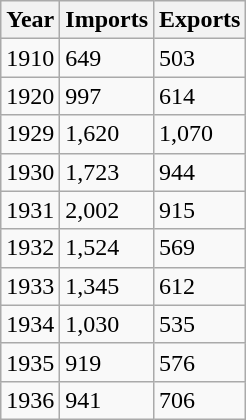<table class="wikitable">
<tr>
<th>Year</th>
<th>Imports</th>
<th>Exports</th>
</tr>
<tr>
<td>1910</td>
<td>649</td>
<td>503</td>
</tr>
<tr>
<td>1920</td>
<td>997</td>
<td>614</td>
</tr>
<tr>
<td>1929</td>
<td>1,620</td>
<td>1,070</td>
</tr>
<tr>
<td>1930</td>
<td>1,723</td>
<td>944</td>
</tr>
<tr>
<td>1931</td>
<td>2,002</td>
<td>915</td>
</tr>
<tr>
<td>1932</td>
<td>1,524</td>
<td>569</td>
</tr>
<tr>
<td>1933</td>
<td>1,345</td>
<td>612</td>
</tr>
<tr>
<td>1934</td>
<td>1,030</td>
<td>535</td>
</tr>
<tr>
<td>1935</td>
<td>919</td>
<td>576</td>
</tr>
<tr>
<td>1936</td>
<td>941</td>
<td>706</td>
</tr>
</table>
